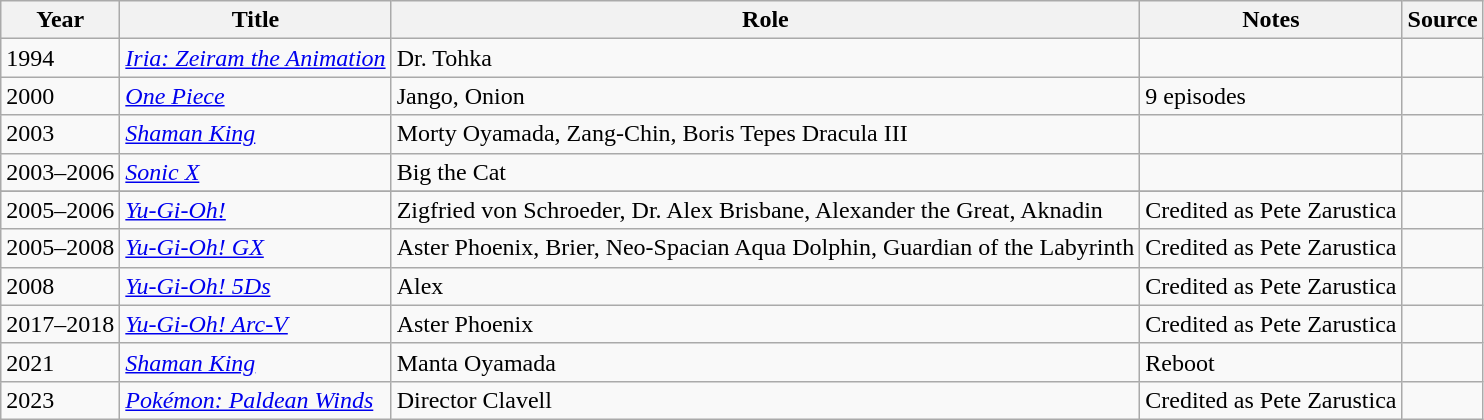<table class="wikitable sortable plainrowheaders">
<tr>
<th>Year</th>
<th>Title</th>
<th>Role</th>
<th class="unsortable">Notes</th>
<th class="unsortable">Source</th>
</tr>
<tr>
<td>1994</td>
<td><em><a href='#'>Iria: Zeiram the Animation</a></em></td>
<td>Dr. Tohka</td>
<td></td>
<td></td>
</tr>
<tr>
<td>2000</td>
<td><em><a href='#'>One Piece</a></em></td>
<td>Jango, Onion</td>
<td>9 episodes</td>
<td></td>
</tr>
<tr>
<td>2003</td>
<td><em><a href='#'>Shaman King</a></em></td>
<td>Morty Oyamada, Zang-Chin, Boris Tepes Dracula III</td>
<td></td>
<td></td>
</tr>
<tr>
<td>2003–2006</td>
<td><em><a href='#'>Sonic X</a></em></td>
<td>Big the Cat</td>
<td></td>
<td></td>
</tr>
<tr>
</tr>
<tr>
<td>2005–2006</td>
<td><em><a href='#'>Yu-Gi-Oh!</a></em></td>
<td>Zigfried von Schroeder, Dr. Alex Brisbane, Alexander the Great, Aknadin</td>
<td>Credited as Pete Zarustica</td>
<td></td>
</tr>
<tr>
<td>2005–2008</td>
<td><em><a href='#'>Yu-Gi-Oh! GX</a></em></td>
<td>Aster Phoenix, Brier, Neo-Spacian Aqua Dolphin, Guardian of the Labyrinth</td>
<td>Credited as Pete Zarustica</td>
<td></td>
</tr>
<tr>
<td>2008</td>
<td><em><a href='#'>Yu-Gi-Oh! 5Ds</a></em></td>
<td>Alex</td>
<td>Credited as Pete Zarustica</td>
<td></td>
</tr>
<tr>
<td>2017–2018</td>
<td><em><a href='#'>Yu-Gi-Oh! Arc-V</a></em></td>
<td>Aster Phoenix</td>
<td>Credited as Pete Zarustica</td>
<td></td>
</tr>
<tr>
<td>2021</td>
<td><em><a href='#'>Shaman King</a></em></td>
<td>Manta Oyamada</td>
<td>Reboot</td>
<td></td>
</tr>
<tr>
<td>2023</td>
<td><em><a href='#'>Pokémon: Paldean Winds</a></em></td>
<td>Director Clavell</td>
<td>Credited as Pete Zarustica</td>
<td></td>
</tr>
</table>
